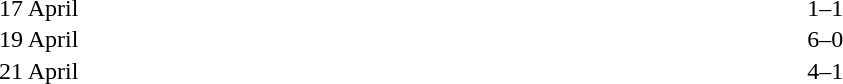<table cellspacing=1 width=70%>
<tr>
<th width=25%></th>
<th width=30%></th>
<th width=15%></th>
<th width=30%></th>
</tr>
<tr>
<td>17 April</td>
<td align=right></td>
<td align=center>1–1</td>
<td></td>
</tr>
<tr>
<td>19 April</td>
<td align=right></td>
<td align=center>6–0</td>
<td></td>
</tr>
<tr>
<td>21 April</td>
<td align=right></td>
<td align=center>4–1</td>
<td></td>
</tr>
</table>
